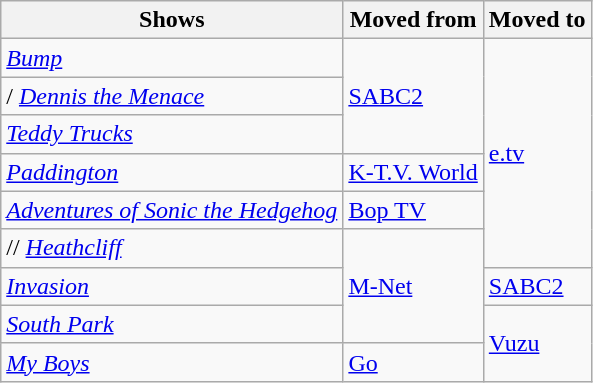<table class="wikitable">
<tr>
<th>Shows</th>
<th>Moved from</th>
<th>Moved to</th>
</tr>
<tr>
<td> <em><a href='#'>Bump</a></em></td>
<td rowspan=3><a href='#'>SABC2</a></td>
<td rowspan=6><a href='#'>e.tv</a></td>
</tr>
<tr>
<td>/ <em><a href='#'>Dennis the Menace</a></em></td>
</tr>
<tr>
<td> <em><a href='#'>Teddy Trucks</a></em></td>
</tr>
<tr>
<td> <em><a href='#'>Paddington</a></em></td>
<td><a href='#'>K-T.V. World</a></td>
</tr>
<tr>
<td> <em><a href='#'>Adventures of Sonic the Hedgehog</a></em></td>
<td><a href='#'>Bop TV</a></td>
</tr>
<tr>
<td>// <em><a href='#'>Heathcliff</a></em></td>
<td rowspan=3><a href='#'>M-Net</a></td>
</tr>
<tr>
<td> <em><a href='#'>Invasion</a></em></td>
<td><a href='#'>SABC2</a></td>
</tr>
<tr>
<td> <em><a href='#'>South Park</a></em></td>
<td rowspan=2><a href='#'>Vuzu</a></td>
</tr>
<tr>
<td> <em><a href='#'>My Boys</a></em></td>
<td><a href='#'>Go</a></td>
</tr>
</table>
